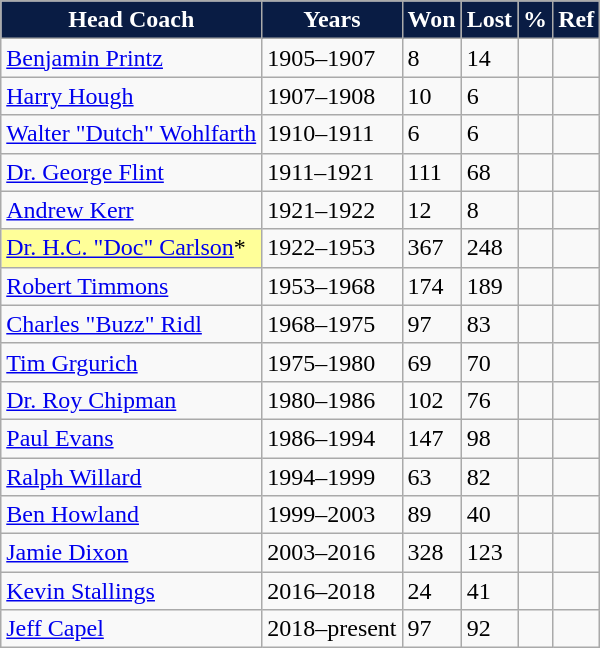<table class="wikitable sortable">
<tr>
<th style="background:#091C44; color:#FFFFFF;">Head Coach</th>
<th style="background:#091C44; color:#FFFFFF;">Years</th>
<th style="background:#091C44; color:#FFFFFF;">Won</th>
<th style="background:#091C44; color:#FFFFFF;">Lost</th>
<th style="background:#091C44; color:#FFFFFF;">%</th>
<th class="unsortable" style="background:#091C44; color:#FFFFFF;">Ref</th>
</tr>
<tr>
<td><a href='#'>Benjamin Printz</a></td>
<td>1905–1907</td>
<td>8</td>
<td>14</td>
<td></td>
<td></td>
</tr>
<tr>
<td><a href='#'>Harry Hough</a></td>
<td>1907–1908</td>
<td>10</td>
<td>6</td>
<td></td>
<td></td>
</tr>
<tr>
<td><a href='#'>Walter "Dutch" Wohlfarth</a></td>
<td>1910–1911</td>
<td>6</td>
<td>6</td>
<td></td>
<td></td>
</tr>
<tr>
<td><a href='#'>Dr. George Flint</a></td>
<td>1911–1921</td>
<td>111</td>
<td>68</td>
<td></td>
<td></td>
</tr>
<tr>
<td><a href='#'>Andrew Kerr</a></td>
<td>1921–1922</td>
<td>12</td>
<td>8</td>
<td></td>
<td></td>
</tr>
<tr>
<td bgcolor="FFFF99"><a href='#'>Dr. H.C. "Doc" Carlson</a>*</td>
<td>1922–1953</td>
<td>367</td>
<td>248</td>
<td></td>
<td></td>
</tr>
<tr>
<td><a href='#'>Robert Timmons</a></td>
<td>1953–1968</td>
<td>174</td>
<td>189</td>
<td></td>
<td></td>
</tr>
<tr>
<td><a href='#'>Charles "Buzz" Ridl</a></td>
<td>1968–1975</td>
<td>97</td>
<td>83</td>
<td></td>
<td></td>
</tr>
<tr>
<td><a href='#'>Tim Grgurich</a></td>
<td>1975–1980</td>
<td>69</td>
<td>70</td>
<td></td>
<td></td>
</tr>
<tr>
<td><a href='#'>Dr. Roy Chipman</a></td>
<td>1980–1986</td>
<td>102</td>
<td>76</td>
<td></td>
<td></td>
</tr>
<tr>
<td><a href='#'>Paul Evans</a></td>
<td>1986–1994</td>
<td>147</td>
<td>98</td>
<td></td>
<td></td>
</tr>
<tr>
<td><a href='#'>Ralph Willard</a></td>
<td>1994–1999</td>
<td>63</td>
<td>82</td>
<td></td>
<td></td>
</tr>
<tr>
<td><a href='#'>Ben Howland</a></td>
<td>1999–2003</td>
<td>89</td>
<td>40</td>
<td></td>
<td></td>
</tr>
<tr>
<td><a href='#'>Jamie Dixon</a></td>
<td>2003–2016</td>
<td>328</td>
<td>123</td>
<td></td>
<td></td>
</tr>
<tr>
<td><a href='#'>Kevin Stallings</a></td>
<td>2016–2018</td>
<td>24</td>
<td>41</td>
<td></td>
<td></td>
</tr>
<tr>
<td><a href='#'>Jeff Capel</a></td>
<td>2018–present</td>
<td>97</td>
<td>92</td>
<td></td>
<td></td>
</tr>
</table>
